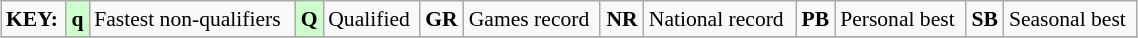<table class="wikitable" style="margin:0.5em auto; font-size:90%;position:relative;" width=60%>
<tr>
<td><strong>KEY:</strong></td>
<td bgcolor=ccffcc align=center><strong>q</strong></td>
<td>Fastest non-qualifiers</td>
<td bgcolor=ccffcc align=center><strong>Q</strong></td>
<td>Qualified</td>
<td align=center><strong>GR</strong></td>
<td>Games record</td>
<td align=center><strong>NR</strong></td>
<td>National record</td>
<td align=center><strong>PB</strong></td>
<td>Personal best</td>
<td align=center><strong>SB</strong></td>
<td>Seasonal best</td>
</tr>
<tr>
</tr>
</table>
